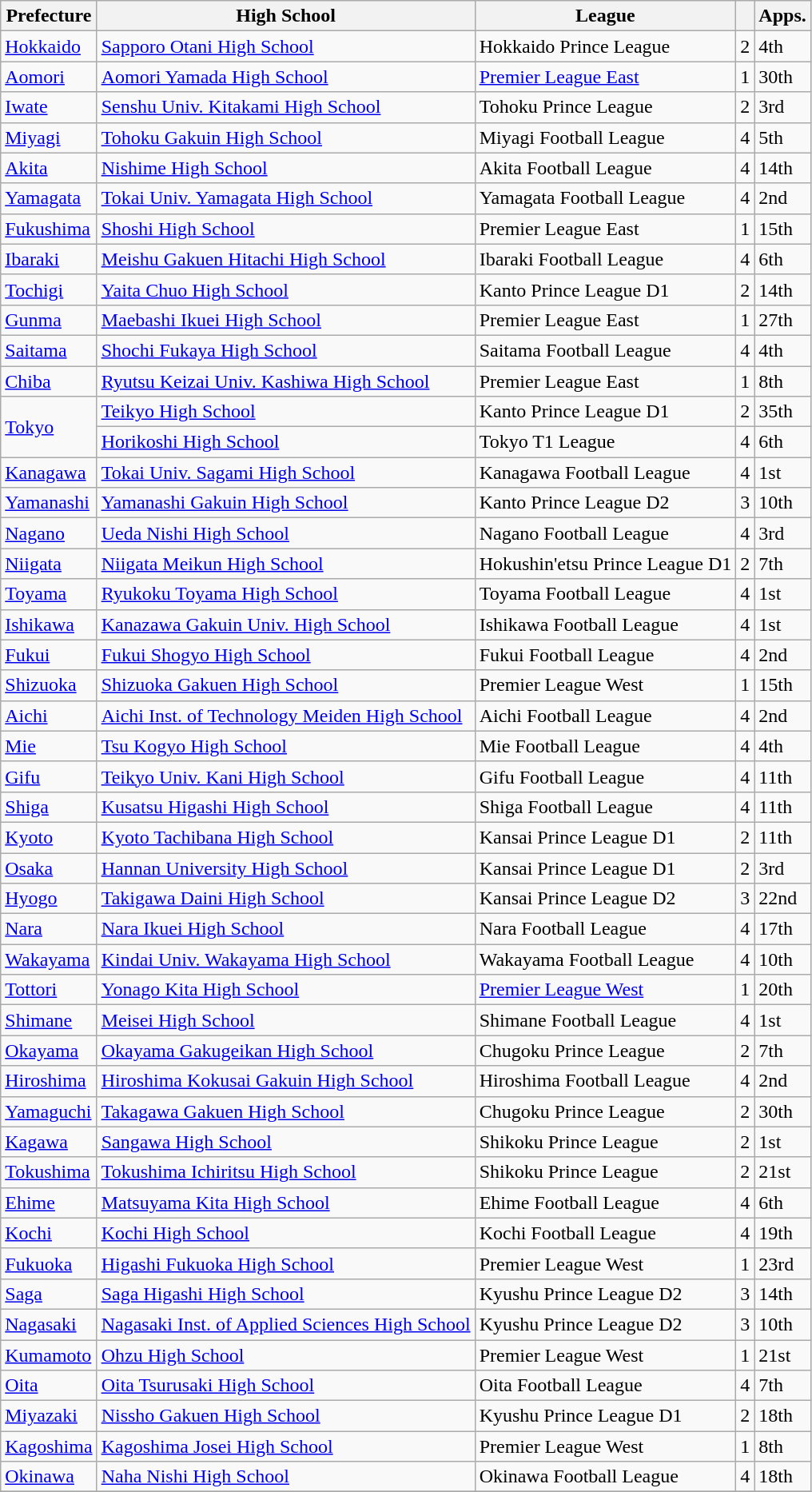<table class="wikitable sortable" style="text-align:left">
<tr>
<th>Prefecture</th>
<th>High School</th>
<th>League</th>
<th></th>
<th>Apps.</th>
</tr>
<tr>
<td><a href='#'>Hokkaido</a></td>
<td><a href='#'>Sapporo Otani High School</a></td>
<td>Hokkaido Prince League</td>
<td>2</td>
<td>4th</td>
</tr>
<tr>
<td><a href='#'>Aomori</a></td>
<td><a href='#'>Aomori Yamada High School</a></td>
<td><a href='#'>Premier League East</a></td>
<td>1</td>
<td>30th</td>
</tr>
<tr>
<td><a href='#'>Iwate</a></td>
<td><a href='#'>Senshu Univ. Kitakami High School</a></td>
<td>Tohoku Prince League</td>
<td>2</td>
<td>3rd</td>
</tr>
<tr>
<td><a href='#'>Miyagi</a></td>
<td><a href='#'>Tohoku Gakuin High School</a></td>
<td>Miyagi Football League</td>
<td>4</td>
<td>5th</td>
</tr>
<tr>
<td><a href='#'>Akita</a></td>
<td><a href='#'>Nishime High School</a></td>
<td>Akita Football League</td>
<td>4</td>
<td>14th</td>
</tr>
<tr>
<td><a href='#'>Yamagata</a></td>
<td><a href='#'>Tokai Univ. Yamagata High School</a></td>
<td>Yamagata Football League</td>
<td>4</td>
<td>2nd</td>
</tr>
<tr>
<td><a href='#'>Fukushima</a></td>
<td><a href='#'>Shoshi High School</a></td>
<td>Premier League East</td>
<td>1</td>
<td>15th</td>
</tr>
<tr>
<td><a href='#'>Ibaraki</a></td>
<td><a href='#'>Meishu Gakuen Hitachi High School</a></td>
<td>Ibaraki Football League</td>
<td>4</td>
<td>6th</td>
</tr>
<tr>
<td><a href='#'>Tochigi</a></td>
<td><a href='#'>Yaita Chuo High School</a></td>
<td>Kanto Prince League D1</td>
<td>2</td>
<td>14th</td>
</tr>
<tr>
<td><a href='#'>Gunma</a></td>
<td><a href='#'>Maebashi Ikuei High School</a></td>
<td>Premier League East</td>
<td>1</td>
<td>27th</td>
</tr>
<tr>
<td><a href='#'>Saitama</a></td>
<td><a href='#'>Shochi Fukaya High School</a></td>
<td>Saitama Football League</td>
<td>4</td>
<td>4th</td>
</tr>
<tr>
<td><a href='#'>Chiba</a></td>
<td><a href='#'>Ryutsu Keizai Univ. Kashiwa High School</a></td>
<td>Premier League East</td>
<td>1</td>
<td>8th</td>
</tr>
<tr>
<td rowspan="2"><a href='#'>Tokyo</a></td>
<td><a href='#'>Teikyo High School</a></td>
<td>Kanto Prince League D1</td>
<td>2</td>
<td>35th</td>
</tr>
<tr>
<td><a href='#'>Horikoshi High School</a></td>
<td>Tokyo T1 League</td>
<td>4</td>
<td>6th</td>
</tr>
<tr>
<td><a href='#'>Kanagawa</a></td>
<td><a href='#'>Tokai Univ. Sagami High School</a></td>
<td>Kanagawa Football League</td>
<td>4</td>
<td>1st</td>
</tr>
<tr>
<td><a href='#'>Yamanashi</a></td>
<td><a href='#'>Yamanashi Gakuin High School</a></td>
<td>Kanto Prince League D2</td>
<td>3</td>
<td>10th</td>
</tr>
<tr>
<td><a href='#'>Nagano</a></td>
<td><a href='#'>Ueda Nishi High School</a></td>
<td>Nagano Football League</td>
<td>4</td>
<td>3rd</td>
</tr>
<tr>
<td><a href='#'>Niigata</a></td>
<td><a href='#'>Niigata Meikun High School</a></td>
<td>Hokushin'etsu Prince League D1</td>
<td>2</td>
<td>7th</td>
</tr>
<tr>
<td><a href='#'>Toyama</a></td>
<td><a href='#'>Ryukoku Toyama High School</a></td>
<td>Toyama Football League</td>
<td>4</td>
<td>1st</td>
</tr>
<tr>
<td><a href='#'>Ishikawa</a></td>
<td><a href='#'>Kanazawa Gakuin Univ. High School</a></td>
<td>Ishikawa Football League</td>
<td>4</td>
<td>1st</td>
</tr>
<tr>
<td><a href='#'>Fukui</a></td>
<td><a href='#'>Fukui Shogyo High School</a></td>
<td>Fukui Football League</td>
<td>4</td>
<td>2nd</td>
</tr>
<tr>
<td><a href='#'>Shizuoka</a></td>
<td><a href='#'>Shizuoka Gakuen High School</a></td>
<td>Premier League West</td>
<td>1</td>
<td>15th</td>
</tr>
<tr>
<td><a href='#'>Aichi</a></td>
<td><a href='#'>Aichi Inst. of Technology Meiden High School</a></td>
<td>Aichi Football League</td>
<td>4</td>
<td>2nd</td>
</tr>
<tr>
<td><a href='#'>Mie</a></td>
<td><a href='#'>Tsu Kogyo High School</a></td>
<td>Mie Football League</td>
<td>4</td>
<td>4th</td>
</tr>
<tr>
<td><a href='#'>Gifu</a></td>
<td><a href='#'>Teikyo Univ. Kani High School</a></td>
<td>Gifu Football League</td>
<td>4</td>
<td>11th</td>
</tr>
<tr>
<td><a href='#'>Shiga</a></td>
<td><a href='#'>Kusatsu Higashi High School</a></td>
<td>Shiga Football League</td>
<td>4</td>
<td>11th</td>
</tr>
<tr>
<td><a href='#'>Kyoto</a></td>
<td><a href='#'>Kyoto Tachibana High School</a></td>
<td>Kansai Prince League D1</td>
<td>2</td>
<td>11th</td>
</tr>
<tr>
<td><a href='#'>Osaka</a></td>
<td><a href='#'>Hannan University High School</a></td>
<td>Kansai Prince League D1</td>
<td>2</td>
<td>3rd</td>
</tr>
<tr>
<td><a href='#'>Hyogo</a></td>
<td><a href='#'>Takigawa Daini High School</a></td>
<td>Kansai Prince League D2</td>
<td>3</td>
<td>22nd</td>
</tr>
<tr>
<td><a href='#'>Nara</a></td>
<td><a href='#'>Nara Ikuei High School</a></td>
<td>Nara Football League</td>
<td>4</td>
<td>17th</td>
</tr>
<tr>
<td><a href='#'>Wakayama</a></td>
<td><a href='#'>Kindai Univ. Wakayama High School</a></td>
<td>Wakayama Football League</td>
<td>4</td>
<td>10th</td>
</tr>
<tr>
<td><a href='#'>Tottori</a></td>
<td><a href='#'>Yonago Kita High School</a></td>
<td><a href='#'>Premier League West</a></td>
<td>1</td>
<td>20th</td>
</tr>
<tr>
<td><a href='#'>Shimane</a></td>
<td><a href='#'>Meisei High School</a></td>
<td>Shimane Football League</td>
<td>4</td>
<td>1st</td>
</tr>
<tr>
<td><a href='#'>Okayama</a></td>
<td><a href='#'>Okayama Gakugeikan High School</a></td>
<td>Chugoku Prince League</td>
<td>2</td>
<td>7th</td>
</tr>
<tr>
<td><a href='#'>Hiroshima</a></td>
<td><a href='#'>Hiroshima Kokusai Gakuin High School</a></td>
<td>Hiroshima Football League</td>
<td>4</td>
<td>2nd</td>
</tr>
<tr>
<td><a href='#'>Yamaguchi</a></td>
<td><a href='#'>Takagawa Gakuen High School</a></td>
<td>Chugoku Prince League</td>
<td>2</td>
<td>30th</td>
</tr>
<tr>
<td><a href='#'>Kagawa</a></td>
<td><a href='#'>Sangawa High School</a></td>
<td>Shikoku Prince League</td>
<td>2</td>
<td>1st</td>
</tr>
<tr>
<td><a href='#'>Tokushima</a></td>
<td><a href='#'>Tokushima Ichiritsu High School</a></td>
<td>Shikoku Prince League</td>
<td>2</td>
<td>21st</td>
</tr>
<tr>
<td><a href='#'>Ehime</a></td>
<td><a href='#'>Matsuyama Kita High School</a></td>
<td>Ehime Football League</td>
<td>4</td>
<td>6th</td>
</tr>
<tr>
<td><a href='#'>Kochi</a></td>
<td><a href='#'>Kochi High School</a></td>
<td>Kochi Football League</td>
<td>4</td>
<td>19th</td>
</tr>
<tr>
<td><a href='#'>Fukuoka</a></td>
<td><a href='#'>Higashi Fukuoka High School</a></td>
<td>Premier League West</td>
<td>1</td>
<td>23rd</td>
</tr>
<tr>
<td><a href='#'>Saga</a></td>
<td><a href='#'>Saga Higashi High School</a></td>
<td>Kyushu Prince League D2</td>
<td>3</td>
<td>14th</td>
</tr>
<tr>
<td><a href='#'>Nagasaki</a></td>
<td><a href='#'>Nagasaki Inst. of Applied Sciences High School</a></td>
<td>Kyushu Prince League D2</td>
<td>3</td>
<td>10th</td>
</tr>
<tr>
<td><a href='#'>Kumamoto</a></td>
<td><a href='#'>Ohzu High School</a></td>
<td>Premier League West</td>
<td>1</td>
<td>21st</td>
</tr>
<tr>
<td><a href='#'>Oita</a></td>
<td><a href='#'>Oita Tsurusaki High School</a></td>
<td>Oita Football League</td>
<td>4</td>
<td>7th</td>
</tr>
<tr>
<td><a href='#'>Miyazaki</a></td>
<td><a href='#'>Nissho Gakuen High School</a></td>
<td>Kyushu Prince League D1</td>
<td>2</td>
<td>18th</td>
</tr>
<tr>
<td><a href='#'>Kagoshima</a></td>
<td><a href='#'>Kagoshima Josei High School</a></td>
<td>Premier League West</td>
<td>1</td>
<td>8th</td>
</tr>
<tr>
<td><a href='#'>Okinawa</a></td>
<td><a href='#'>Naha Nishi High School</a></td>
<td>Okinawa Football League</td>
<td>4</td>
<td>18th</td>
</tr>
<tr>
</tr>
</table>
